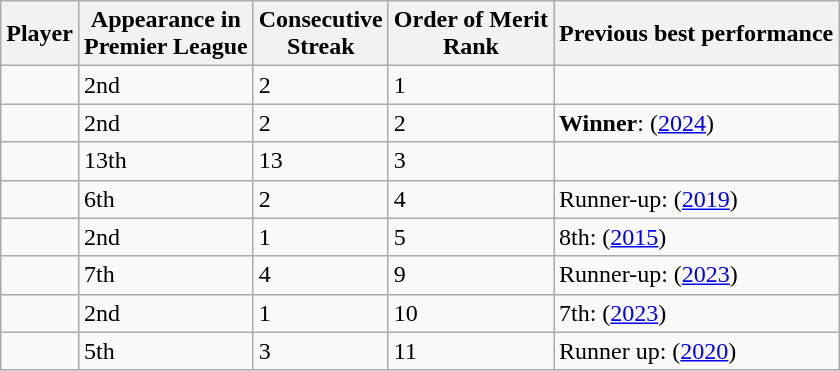<table class="wikitable sortable" style="text-align: left;">
<tr>
<th>Player</th>
<th data-sort-type="number">Appearance in<br>Premier League</th>
<th>Consecutive<br>Streak</th>
<th>Order of Merit<br>Rank</th>
<th data-sort-type="number">Previous best performance</th>
</tr>
<tr>
<td></td>
<td>2nd</td>
<td>2</td>
<td>1</td>
<td></td>
</tr>
<tr>
<td></td>
<td>2nd</td>
<td>2</td>
<td>2</td>
<td><strong>Winner</strong>: (<a href='#'>2024</a>)</td>
</tr>
<tr>
<td></td>
<td>13th</td>
<td>13</td>
<td>3</td>
<td></td>
</tr>
<tr>
<td></td>
<td>6th</td>
<td>2</td>
<td>4</td>
<td> Runner-up: (<a href='#'>2019</a>)</td>
</tr>
<tr>
<td></td>
<td>2nd</td>
<td>1</td>
<td>5</td>
<td> 8th: (<a href='#'>2015</a>)</td>
</tr>
<tr>
<td></td>
<td>7th</td>
<td>4</td>
<td>9</td>
<td> Runner-up: (<a href='#'>2023</a>)</td>
</tr>
<tr>
<td></td>
<td>2nd</td>
<td>1</td>
<td>10</td>
<td> 7th: (<a href='#'>2023</a>)</td>
</tr>
<tr>
<td></td>
<td>5th</td>
<td>3</td>
<td>11</td>
<td> Runner up: (<a href='#'>2020</a>)</td>
</tr>
</table>
